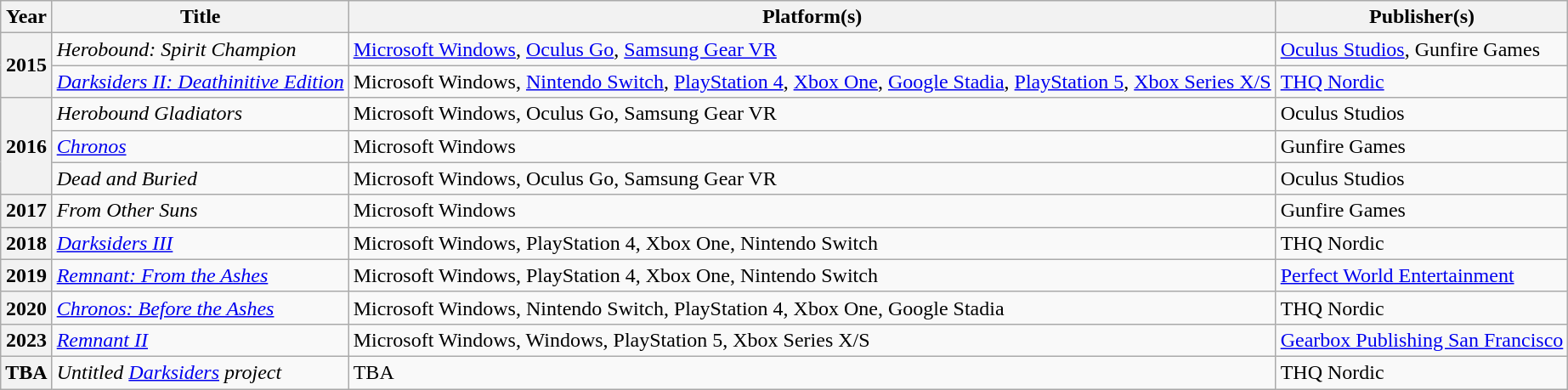<table class="wikitable sortable plainrowheaders">
<tr>
<th scope="col">Year</th>
<th scope="col">Title</th>
<th scope="col">Platform(s)</th>
<th scope="col">Publisher(s)</th>
</tr>
<tr>
<th scope="row" rowspan="2">2015</th>
<td><em>Herobound: Spirit Champion</em></td>
<td><a href='#'>Microsoft Windows</a>, <a href='#'>Oculus Go</a>, <a href='#'>Samsung Gear VR</a></td>
<td><a href='#'>Oculus Studios</a>, Gunfire Games</td>
</tr>
<tr>
<td><em><a href='#'>Darksiders II: Deathinitive Edition</a></em></td>
<td>Microsoft Windows, <a href='#'>Nintendo Switch</a>, <a href='#'>PlayStation 4</a>, <a href='#'>Xbox One</a>, <a href='#'>Google Stadia</a>, <a href='#'>PlayStation 5</a>, <a href='#'>Xbox Series X/S</a></td>
<td><a href='#'>THQ Nordic</a></td>
</tr>
<tr>
<th scope="row" rowspan="3">2016</th>
<td><em>Herobound Gladiators</em></td>
<td>Microsoft Windows, Oculus Go, Samsung Gear VR</td>
<td>Oculus Studios</td>
</tr>
<tr>
<td><em><a href='#'>Chronos</a></em></td>
<td>Microsoft Windows</td>
<td>Gunfire Games</td>
</tr>
<tr>
<td><em>Dead and Buried</em></td>
<td>Microsoft Windows, Oculus Go, Samsung Gear VR</td>
<td>Oculus Studios</td>
</tr>
<tr>
<th scope="row">2017</th>
<td><em>From Other Suns</em></td>
<td>Microsoft Windows</td>
<td>Gunfire Games</td>
</tr>
<tr>
<th scope="row">2018</th>
<td><em><a href='#'>Darksiders III</a></em></td>
<td>Microsoft Windows, PlayStation 4, Xbox One, Nintendo Switch</td>
<td>THQ Nordic</td>
</tr>
<tr>
<th scope="row">2019</th>
<td><em><a href='#'>Remnant: From the Ashes</a></em></td>
<td>Microsoft Windows, PlayStation 4, Xbox One, Nintendo Switch</td>
<td><a href='#'>Perfect World Entertainment</a></td>
</tr>
<tr>
<th scope="row">2020</th>
<td><em><a href='#'>Chronos: Before the Ashes</a></em></td>
<td>Microsoft Windows, Nintendo Switch, PlayStation 4, Xbox One, Google Stadia</td>
<td>THQ Nordic</td>
</tr>
<tr>
<th scope="row">2023</th>
<td><em><a href='#'>Remnant II</a></em></td>
<td>Microsoft Windows, Windows, PlayStation 5, Xbox Series X/S</td>
<td><a href='#'>Gearbox Publishing San Francisco</a></td>
</tr>
<tr>
<th>TBA</th>
<td><em>Untitled <a href='#'>Darksiders</a> project</em></td>
<td>TBA</td>
<td>THQ Nordic</td>
</tr>
</table>
